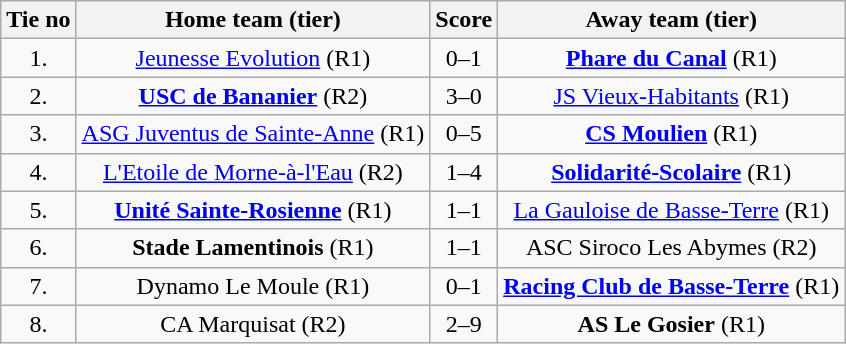<table class="wikitable" style="text-align: center">
<tr>
<th>Tie no</th>
<th>Home team (tier)</th>
<th>Score</th>
<th>Away team (tier)</th>
</tr>
<tr>
<td>1.</td>
<td> <a href='#'>Jeunesse Evolution</a> (R1)</td>
<td>0–1</td>
<td><strong><a href='#'>Phare du Canal</a></strong> (R1) </td>
</tr>
<tr>
<td>2.</td>
<td> <strong><a href='#'>USC de Bananier</a></strong> (R2)</td>
<td>3–0</td>
<td><a href='#'>JS Vieux-Habitants</a> (R1) </td>
</tr>
<tr>
<td>3.</td>
<td> <a href='#'>ASG Juventus de Sainte-Anne</a> (R1)</td>
<td>0–5</td>
<td><strong><a href='#'>CS Moulien</a></strong> (R1) </td>
</tr>
<tr>
<td>4.</td>
<td> <a href='#'>L'Etoile de Morne-à-l'Eau</a> (R2)</td>
<td>1–4</td>
<td><strong><a href='#'>Solidarité-Scolaire</a></strong> (R1) </td>
</tr>
<tr>
<td>5.</td>
<td> <strong><a href='#'>Unité Sainte-Rosienne</a></strong> (R1)</td>
<td>1–1 </td>
<td><a href='#'>La Gauloise de Basse-Terre</a> (R1) </td>
</tr>
<tr>
<td>6.</td>
<td> <strong>Stade Lamentinois</strong> (R1)</td>
<td>1–1 </td>
<td>ASC Siroco Les Abymes (R2) </td>
</tr>
<tr>
<td>7.</td>
<td> Dynamo Le Moule (R1)</td>
<td>0–1</td>
<td><strong><a href='#'>Racing Club de Basse-Terre</a></strong> (R1) </td>
</tr>
<tr>
<td>8.</td>
<td> CA Marquisat (R2)</td>
<td>2–9</td>
<td><strong>AS Le Gosier</strong> (R1) </td>
</tr>
</table>
